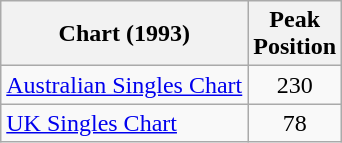<table class="wikitable">
<tr>
<th style="text-align:center;">Chart (1993)</th>
<th style="text-align:center;">Peak<br>Position</th>
</tr>
<tr>
<td align="left"><a href='#'>Australian Singles Chart</a></td>
<td style="text-align:center;">230</td>
</tr>
<tr>
<td align="left"><a href='#'>UK Singles Chart</a></td>
<td style="text-align:center;">78</td>
</tr>
</table>
